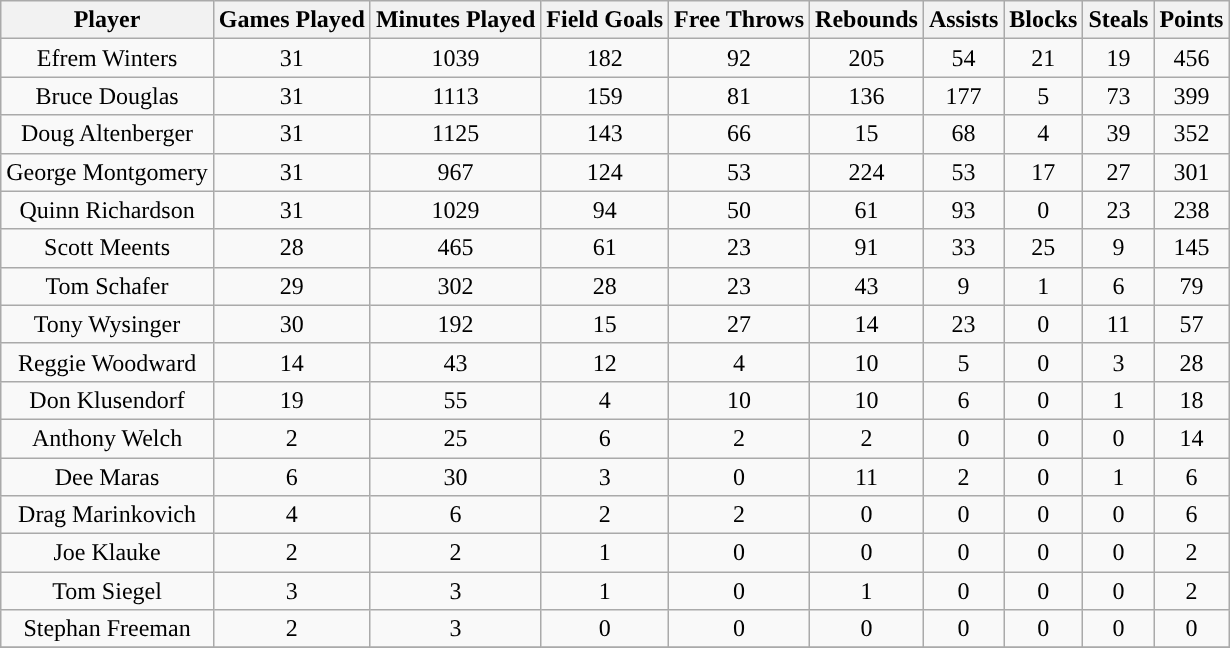<table class="wikitable sortable" style="text-align:center">
<tr>
<th>Player</th>
<th>Games Played</th>
<th>Minutes Played</th>
<th>Field Goals</th>
<th>Free Throws</th>
<th>Rebounds</th>
<th>Assists</th>
<th>Blocks</th>
<th>Steals</th>
<th>Points</th>
</tr>
<tr>
<td>Efrem Winters</td>
<td>31</td>
<td>1039</td>
<td>182</td>
<td>92</td>
<td>205</td>
<td>54</td>
<td>21</td>
<td>19</td>
<td>456</td>
</tr>
<tr>
<td>Bruce Douglas</td>
<td>31</td>
<td>1113</td>
<td>159</td>
<td>81</td>
<td>136</td>
<td>177</td>
<td>5</td>
<td>73</td>
<td>399</td>
</tr>
<tr>
<td>Doug Altenberger</td>
<td>31</td>
<td>1125</td>
<td>143</td>
<td>66</td>
<td>15</td>
<td>68</td>
<td>4</td>
<td>39</td>
<td>352</td>
</tr>
<tr>
<td>George Montgomery</td>
<td>31</td>
<td>967</td>
<td>124</td>
<td>53</td>
<td>224</td>
<td>53</td>
<td>17</td>
<td>27</td>
<td>301</td>
</tr>
<tr>
<td>Quinn Richardson</td>
<td>31</td>
<td>1029</td>
<td>94</td>
<td>50</td>
<td>61</td>
<td>93</td>
<td>0</td>
<td>23</td>
<td>238</td>
</tr>
<tr>
<td>Scott Meents</td>
<td>28</td>
<td>465</td>
<td>61</td>
<td>23</td>
<td>91</td>
<td>33</td>
<td>25</td>
<td>9</td>
<td>145</td>
</tr>
<tr>
<td>Tom Schafer</td>
<td>29</td>
<td>302</td>
<td>28</td>
<td>23</td>
<td>43</td>
<td>9</td>
<td>1</td>
<td>6</td>
<td>79</td>
</tr>
<tr align="center" bgcolor="">
<td>Tony Wysinger</td>
<td>30</td>
<td>192</td>
<td>15</td>
<td>27</td>
<td>14</td>
<td>23</td>
<td>0</td>
<td>11</td>
<td>57</td>
</tr>
<tr align="center" bgcolor="">
<td>Reggie Woodward</td>
<td>14</td>
<td>43</td>
<td>12</td>
<td>4</td>
<td>10</td>
<td>5</td>
<td>0</td>
<td>3</td>
<td>28</td>
</tr>
<tr align="center" bgcolor="">
<td>Don Klusendorf</td>
<td>19</td>
<td>55</td>
<td>4</td>
<td>10</td>
<td>10</td>
<td>6</td>
<td>0</td>
<td>1</td>
<td>18</td>
</tr>
<tr align="center" bgcolor="">
<td>Anthony Welch</td>
<td>2</td>
<td>25</td>
<td>6</td>
<td>2</td>
<td>2</td>
<td>0</td>
<td>0</td>
<td>0</td>
<td>14</td>
</tr>
<tr align="center" bgcolor="">
<td>Dee Maras</td>
<td>6</td>
<td>30</td>
<td>3</td>
<td>0</td>
<td>11</td>
<td>2</td>
<td>0</td>
<td>1</td>
<td>6</td>
</tr>
<tr align="center" bgcolor="">
<td>Drag Marinkovich</td>
<td>4</td>
<td>6</td>
<td>2</td>
<td>2</td>
<td>0</td>
<td>0</td>
<td>0</td>
<td>0</td>
<td>6</td>
</tr>
<tr align="center" bgcolor="">
<td>Joe Klauke</td>
<td>2</td>
<td>2</td>
<td>1</td>
<td>0</td>
<td>0</td>
<td>0</td>
<td>0</td>
<td>0</td>
<td>2</td>
</tr>
<tr align="center" bgcolor="">
<td>Tom Siegel</td>
<td>3</td>
<td>3</td>
<td>1</td>
<td>0</td>
<td>1</td>
<td>0</td>
<td>0</td>
<td>0</td>
<td>2</td>
</tr>
<tr align="center" bgcolor="">
<td>Stephan Freeman</td>
<td>2</td>
<td>3</td>
<td>0</td>
<td>0</td>
<td>0</td>
<td>0</td>
<td>0</td>
<td>0</td>
<td>0</td>
</tr>
<tr align="center" bgcolor="">
</tr>
</table>
